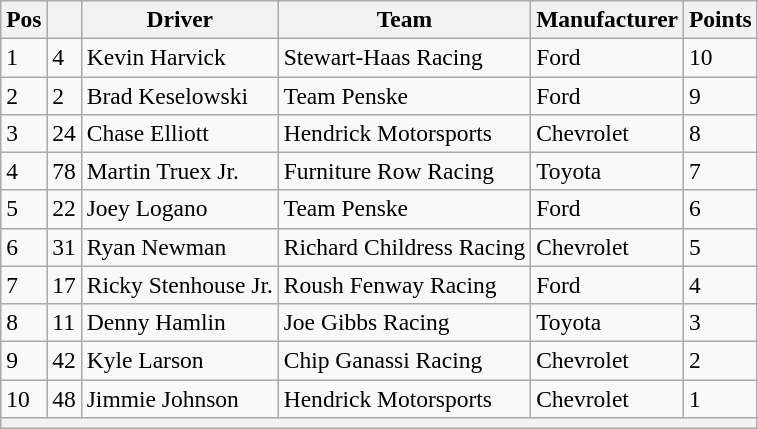<table class="wikitable" style="font-size:98%">
<tr>
<th>Pos</th>
<th></th>
<th>Driver</th>
<th>Team</th>
<th>Manufacturer</th>
<th>Points</th>
</tr>
<tr>
<td>1</td>
<td>4</td>
<td>Kevin Harvick</td>
<td>Stewart-Haas Racing</td>
<td>Ford</td>
<td>10</td>
</tr>
<tr>
<td>2</td>
<td>2</td>
<td>Brad Keselowski</td>
<td>Team Penske</td>
<td>Ford</td>
<td>9</td>
</tr>
<tr>
<td>3</td>
<td>24</td>
<td>Chase Elliott</td>
<td>Hendrick Motorsports</td>
<td>Chevrolet</td>
<td>8</td>
</tr>
<tr>
<td>4</td>
<td>78</td>
<td>Martin Truex Jr.</td>
<td>Furniture Row Racing</td>
<td>Toyota</td>
<td>7</td>
</tr>
<tr>
<td>5</td>
<td>22</td>
<td>Joey Logano</td>
<td>Team Penske</td>
<td>Ford</td>
<td>6</td>
</tr>
<tr>
<td>6</td>
<td>31</td>
<td>Ryan Newman</td>
<td>Richard Childress Racing</td>
<td>Chevrolet</td>
<td>5</td>
</tr>
<tr>
<td>7</td>
<td>17</td>
<td>Ricky Stenhouse Jr.</td>
<td>Roush Fenway Racing</td>
<td>Ford</td>
<td>4</td>
</tr>
<tr>
<td>8</td>
<td>11</td>
<td>Denny Hamlin</td>
<td>Joe Gibbs Racing</td>
<td>Toyota</td>
<td>3</td>
</tr>
<tr>
<td>9</td>
<td>42</td>
<td>Kyle Larson</td>
<td>Chip Ganassi Racing</td>
<td>Chevrolet</td>
<td>2</td>
</tr>
<tr>
<td>10</td>
<td>48</td>
<td>Jimmie Johnson</td>
<td>Hendrick Motorsports</td>
<td>Chevrolet</td>
<td>1</td>
</tr>
<tr>
<th colspan="6"></th>
</tr>
</table>
